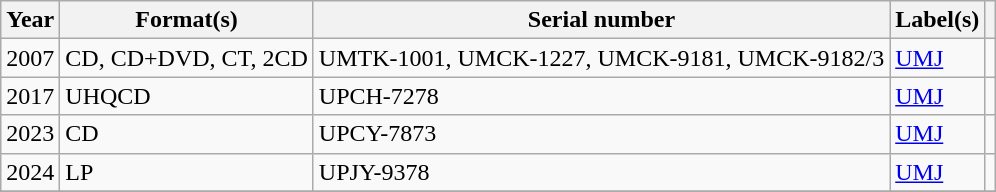<table class="wikitable sortable plainrowheaders">
<tr>
<th scope="col">Year</th>
<th scope="col">Format(s)</th>
<th scope="col">Serial number</th>
<th scope="col">Label(s)</th>
<th scope="col"></th>
</tr>
<tr>
<td>2007</td>
<td>CD, CD+DVD, CT, 2CD</td>
<td>UMTK-1001, UMCK-1227, UMCK-9181, UMCK-9182/3</td>
<td><a href='#'>UMJ</a></td>
<td></td>
</tr>
<tr>
<td>2017</td>
<td>UHQCD</td>
<td>UPCH-7278</td>
<td><a href='#'>UMJ</a></td>
<td></td>
</tr>
<tr>
<td>2023</td>
<td>CD</td>
<td>UPCY-7873</td>
<td><a href='#'>UMJ</a></td>
<td></td>
</tr>
<tr>
<td>2024</td>
<td>LP</td>
<td>UPJY-9378</td>
<td><a href='#'>UMJ</a></td>
<td></td>
</tr>
<tr>
</tr>
</table>
